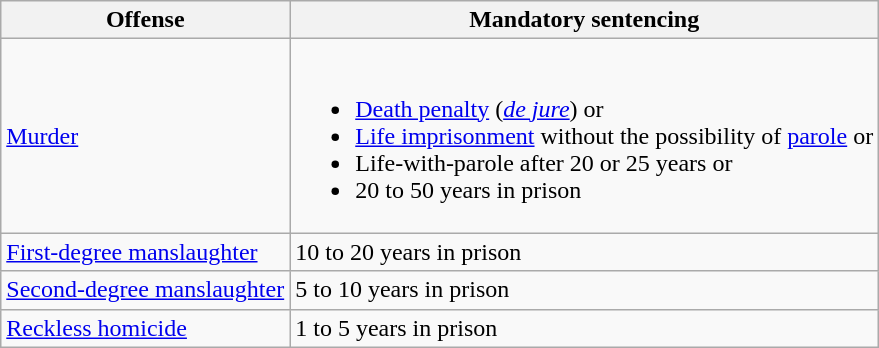<table class="wikitable">
<tr>
<th>Offense</th>
<th>Mandatory sentencing</th>
</tr>
<tr>
<td><a href='#'>Murder</a></td>
<td><br><ul><li><a href='#'>Death penalty</a> (<em><a href='#'>de jure</a></em>) or</li><li><a href='#'>Life imprisonment</a> without the possibility of <a href='#'>parole</a> or</li><li>Life-with-parole after 20 or 25 years or</li><li>20 to 50 years in prison</li></ul></td>
</tr>
<tr>
<td><a href='#'>First-degree manslaughter</a></td>
<td>10 to 20 years in prison</td>
</tr>
<tr>
<td><a href='#'>Second-degree manslaughter</a></td>
<td>5 to 10 years in prison</td>
</tr>
<tr>
<td><a href='#'>Reckless homicide</a></td>
<td>1 to 5 years in prison</td>
</tr>
</table>
